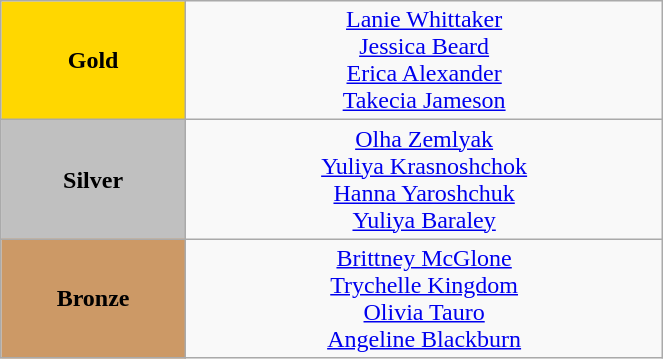<table class="wikitable" style="text-align:center; " width="35%">
<tr>
<td bgcolor="gold"><strong>Gold</strong></td>
<td><a href='#'>Lanie Whittaker</a><br><a href='#'>Jessica Beard</a><br><a href='#'>Erica Alexander</a><br><a href='#'>Takecia Jameson</a><br>  <small><em></em></small></td>
</tr>
<tr>
<td bgcolor="silver"><strong>Silver</strong></td>
<td><a href='#'>Olha Zemlyak</a><br><a href='#'>Yuliya Krasnoshchok</a><br><a href='#'>Hanna Yaroshchuk</a><br><a href='#'>Yuliya Baraley</a><br>  <small><em></em></small></td>
</tr>
<tr>
<td bgcolor="CC9966"><strong>Bronze</strong></td>
<td><a href='#'>Brittney McGlone</a><br><a href='#'>Trychelle Kingdom</a><br><a href='#'>Olivia Tauro</a><br><a href='#'>Angeline Blackburn</a><br>  <small><em></em></small></td>
</tr>
</table>
